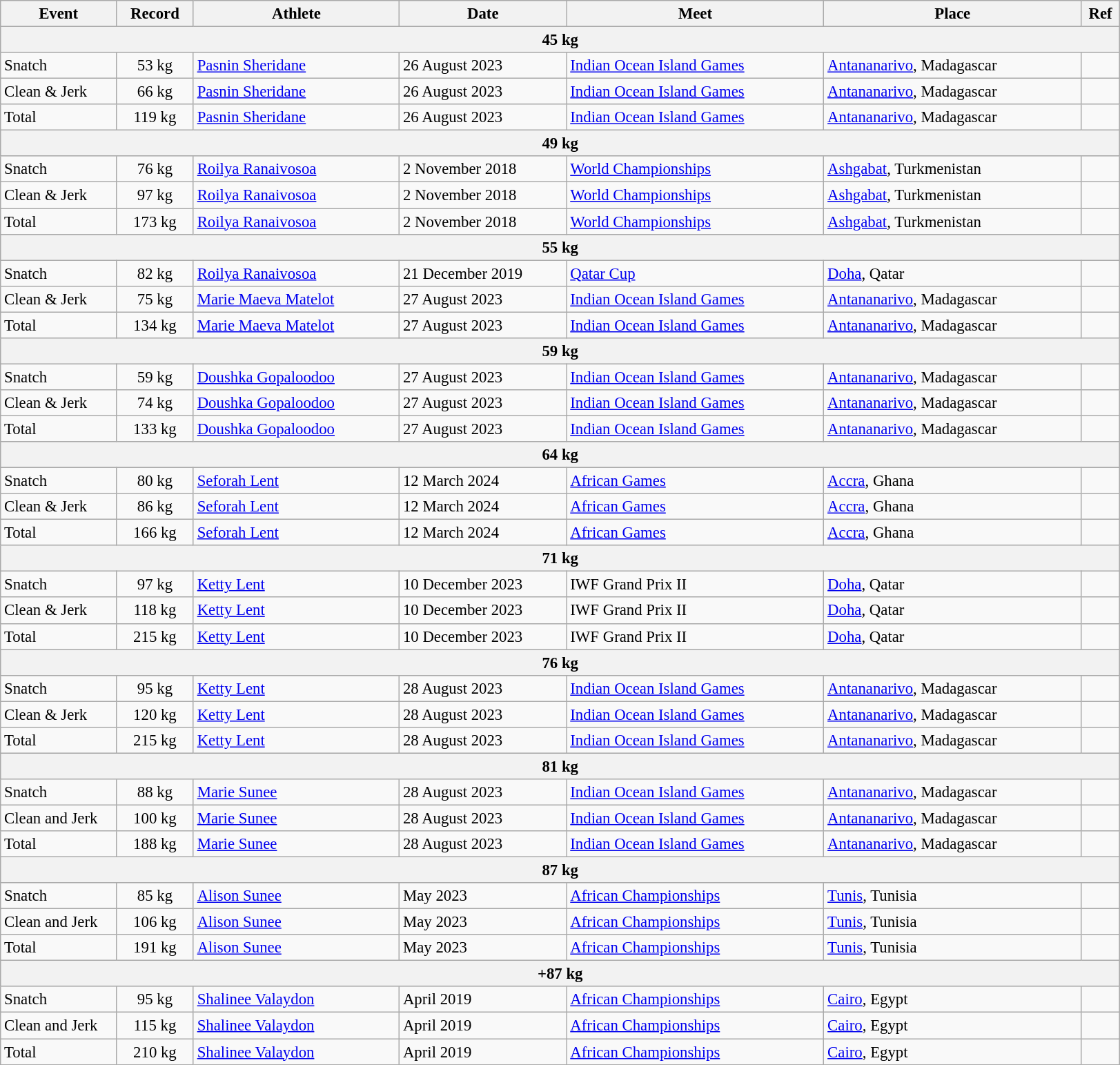<table class="wikitable" style="font-size:95%;">
<tr>
<th width=9%>Event</th>
<th width=6%>Record</th>
<th width=16%>Athlete</th>
<th width=13%>Date</th>
<th width=20%>Meet</th>
<th width=20%>Place</th>
<th width=3%>Ref</th>
</tr>
<tr bgcolor="#DDDDDD">
<th colspan="7">45 kg</th>
</tr>
<tr>
<td>Snatch</td>
<td align="center">53 kg</td>
<td><a href='#'>Pasnin Sheridane</a></td>
<td>26 August 2023</td>
<td><a href='#'>Indian Ocean Island Games</a></td>
<td><a href='#'>Antananarivo</a>, Madagascar</td>
<td></td>
</tr>
<tr>
<td>Clean & Jerk</td>
<td align="center">66 kg</td>
<td><a href='#'>Pasnin Sheridane</a></td>
<td>26 August 2023</td>
<td><a href='#'>Indian Ocean Island Games</a></td>
<td><a href='#'>Antananarivo</a>, Madagascar</td>
<td></td>
</tr>
<tr>
<td>Total</td>
<td align="center">119 kg</td>
<td><a href='#'>Pasnin Sheridane</a></td>
<td>26 August 2023</td>
<td><a href='#'>Indian Ocean Island Games</a></td>
<td><a href='#'>Antananarivo</a>, Madagascar</td>
<td></td>
</tr>
<tr bgcolor="#DDDDDD">
<th colspan="7">49 kg</th>
</tr>
<tr>
<td>Snatch</td>
<td align="center">76 kg</td>
<td><a href='#'>Roilya Ranaivosoa</a></td>
<td>2 November 2018</td>
<td><a href='#'>World Championships</a></td>
<td><a href='#'>Ashgabat</a>, Turkmenistan</td>
<td></td>
</tr>
<tr>
<td>Clean & Jerk</td>
<td align="center">97 kg</td>
<td><a href='#'>Roilya Ranaivosoa</a></td>
<td>2 November 2018</td>
<td><a href='#'>World Championships</a></td>
<td><a href='#'>Ashgabat</a>, Turkmenistan</td>
<td></td>
</tr>
<tr>
<td>Total</td>
<td align="center">173 kg</td>
<td><a href='#'>Roilya Ranaivosoa</a></td>
<td>2 November 2018</td>
<td><a href='#'>World Championships</a></td>
<td><a href='#'>Ashgabat</a>, Turkmenistan</td>
<td></td>
</tr>
<tr bgcolor="#DDDDDD">
<th colspan="7">55 kg</th>
</tr>
<tr>
<td>Snatch</td>
<td align="center">82 kg</td>
<td><a href='#'>Roilya Ranaivosoa</a></td>
<td>21 December 2019</td>
<td><a href='#'>Qatar Cup</a></td>
<td><a href='#'>Doha</a>, Qatar</td>
<td></td>
</tr>
<tr>
<td>Clean & Jerk</td>
<td align="center">75 kg</td>
<td><a href='#'>Marie Maeva Matelot</a></td>
<td>27 August 2023</td>
<td><a href='#'>Indian Ocean Island Games</a></td>
<td><a href='#'>Antananarivo</a>, Madagascar</td>
<td></td>
</tr>
<tr>
<td>Total</td>
<td align="center">134 kg</td>
<td><a href='#'>Marie Maeva Matelot</a></td>
<td>27 August 2023</td>
<td><a href='#'>Indian Ocean Island Games</a></td>
<td><a href='#'>Antananarivo</a>, Madagascar</td>
<td></td>
</tr>
<tr bgcolor="#DDDDDD">
<th colspan="7">59 kg</th>
</tr>
<tr>
<td>Snatch</td>
<td align="center">59 kg</td>
<td><a href='#'>Doushka Gopaloodoo</a></td>
<td>27 August 2023</td>
<td><a href='#'>Indian Ocean Island Games</a></td>
<td><a href='#'>Antananarivo</a>, Madagascar</td>
<td></td>
</tr>
<tr>
<td>Clean & Jerk</td>
<td align="center">74 kg</td>
<td><a href='#'>Doushka Gopaloodoo</a></td>
<td>27 August 2023</td>
<td><a href='#'>Indian Ocean Island Games</a></td>
<td><a href='#'>Antananarivo</a>, Madagascar</td>
<td></td>
</tr>
<tr>
<td>Total</td>
<td align="center">133 kg</td>
<td><a href='#'>Doushka Gopaloodoo</a></td>
<td>27 August 2023</td>
<td><a href='#'>Indian Ocean Island Games</a></td>
<td><a href='#'>Antananarivo</a>, Madagascar</td>
<td></td>
</tr>
<tr bgcolor="#DDDDDD">
<th colspan="7">64 kg</th>
</tr>
<tr>
<td>Snatch</td>
<td align="center">80 kg</td>
<td><a href='#'>Seforah Lent</a></td>
<td>12 March 2024</td>
<td><a href='#'>African Games</a></td>
<td><a href='#'>Accra</a>, Ghana</td>
<td></td>
</tr>
<tr>
<td>Clean & Jerk</td>
<td align="center">86 kg</td>
<td><a href='#'>Seforah Lent</a></td>
<td>12 March 2024</td>
<td><a href='#'>African Games</a></td>
<td><a href='#'>Accra</a>, Ghana</td>
<td></td>
</tr>
<tr>
<td>Total</td>
<td align="center">166 kg</td>
<td><a href='#'>Seforah Lent</a></td>
<td>12 March 2024</td>
<td><a href='#'>African Games</a></td>
<td><a href='#'>Accra</a>, Ghana</td>
<td></td>
</tr>
<tr bgcolor="#DDDDDD">
<th colspan="7">71 kg</th>
</tr>
<tr>
<td>Snatch</td>
<td align="center">97 kg</td>
<td><a href='#'>Ketty Lent</a></td>
<td>10 December 2023</td>
<td>IWF Grand Prix II</td>
<td><a href='#'>Doha</a>, Qatar</td>
<td></td>
</tr>
<tr>
<td>Clean & Jerk</td>
<td align="center">118 kg</td>
<td><a href='#'>Ketty Lent</a></td>
<td>10 December 2023</td>
<td>IWF Grand Prix II</td>
<td><a href='#'>Doha</a>, Qatar</td>
<td></td>
</tr>
<tr>
<td>Total</td>
<td align="center">215 kg</td>
<td><a href='#'>Ketty Lent</a></td>
<td>10 December 2023</td>
<td>IWF Grand Prix II</td>
<td><a href='#'>Doha</a>, Qatar</td>
<td></td>
</tr>
<tr bgcolor="#DDDDDD">
<th colspan="7">76 kg</th>
</tr>
<tr>
<td>Snatch</td>
<td align="center">95 kg</td>
<td><a href='#'>Ketty Lent</a></td>
<td>28 August 2023</td>
<td><a href='#'>Indian Ocean Island Games</a></td>
<td><a href='#'>Antananarivo</a>, Madagascar</td>
<td></td>
</tr>
<tr>
<td>Clean & Jerk</td>
<td align="center">120 kg</td>
<td><a href='#'>Ketty Lent</a></td>
<td>28 August 2023</td>
<td><a href='#'>Indian Ocean Island Games</a></td>
<td><a href='#'>Antananarivo</a>, Madagascar</td>
<td></td>
</tr>
<tr>
<td>Total</td>
<td align="center">215 kg</td>
<td><a href='#'>Ketty Lent</a></td>
<td>28 August 2023</td>
<td><a href='#'>Indian Ocean Island Games</a></td>
<td><a href='#'>Antananarivo</a>, Madagascar</td>
<td></td>
</tr>
<tr bgcolor="#DDDDDD">
<th colspan="7">81 kg</th>
</tr>
<tr>
<td>Snatch</td>
<td align="center">88 kg</td>
<td><a href='#'>Marie Sunee</a></td>
<td>28 August 2023</td>
<td><a href='#'>Indian Ocean Island Games</a></td>
<td><a href='#'>Antananarivo</a>, Madagascar</td>
<td></td>
</tr>
<tr>
<td>Clean and Jerk</td>
<td align="center">100 kg</td>
<td><a href='#'>Marie Sunee</a></td>
<td>28 August 2023</td>
<td><a href='#'>Indian Ocean Island Games</a></td>
<td><a href='#'>Antananarivo</a>, Madagascar</td>
<td></td>
</tr>
<tr>
<td>Total</td>
<td align="center">188 kg</td>
<td><a href='#'>Marie Sunee</a></td>
<td>28 August 2023</td>
<td><a href='#'>Indian Ocean Island Games</a></td>
<td><a href='#'>Antananarivo</a>, Madagascar</td>
<td></td>
</tr>
<tr bgcolor="#DDDDDD">
<th colspan="7">87 kg</th>
</tr>
<tr>
<td>Snatch</td>
<td align="center">85 kg</td>
<td><a href='#'>Alison Sunee</a></td>
<td>May 2023</td>
<td><a href='#'>African Championships</a></td>
<td><a href='#'>Tunis</a>, Tunisia</td>
<td></td>
</tr>
<tr>
<td>Clean and Jerk</td>
<td align="center">106 kg</td>
<td><a href='#'>Alison Sunee</a></td>
<td>May 2023</td>
<td><a href='#'>African Championships</a></td>
<td><a href='#'>Tunis</a>, Tunisia</td>
<td></td>
</tr>
<tr>
<td>Total</td>
<td align="center">191 kg</td>
<td><a href='#'>Alison Sunee</a></td>
<td>May 2023</td>
<td><a href='#'>African Championships</a></td>
<td><a href='#'>Tunis</a>, Tunisia</td>
<td></td>
</tr>
<tr bgcolor="#DDDDDD">
<th colspan="7">+87 kg</th>
</tr>
<tr>
<td>Snatch</td>
<td align="center">95 kg</td>
<td><a href='#'>Shalinee Valaydon</a></td>
<td>April 2019</td>
<td><a href='#'>African Championships</a></td>
<td><a href='#'>Cairo</a>, Egypt</td>
<td></td>
</tr>
<tr>
<td>Clean and Jerk</td>
<td align="center">115 kg</td>
<td><a href='#'>Shalinee Valaydon</a></td>
<td>April 2019</td>
<td><a href='#'>African Championships</a></td>
<td><a href='#'>Cairo</a>, Egypt</td>
<td></td>
</tr>
<tr>
<td>Total</td>
<td align="center">210 kg</td>
<td><a href='#'>Shalinee Valaydon</a></td>
<td>April 2019</td>
<td><a href='#'>African Championships</a></td>
<td><a href='#'>Cairo</a>, Egypt</td>
<td></td>
</tr>
</table>
